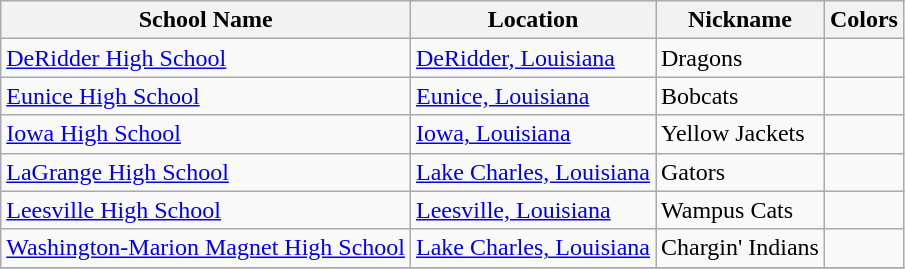<table class="wikitable">
<tr>
<th>School Name</th>
<th>Location</th>
<th>Nickname</th>
<th>Colors</th>
</tr>
<tr>
<td><a href='#'>DeRidder High School</a></td>
<td><a href='#'>DeRidder, Louisiana</a></td>
<td>Dragons</td>
<td> </td>
</tr>
<tr>
<td><a href='#'>Eunice High School</a></td>
<td><a href='#'>Eunice, Louisiana</a></td>
<td>Bobcats</td>
<td>  </td>
</tr>
<tr>
<td><a href='#'>Iowa High School</a></td>
<td><a href='#'>Iowa, Louisiana</a></td>
<td>Yellow Jackets</td>
<td> </td>
</tr>
<tr>
<td><a href='#'>LaGrange High School</a></td>
<td><a href='#'>Lake Charles, Louisiana</a></td>
<td>Gators</td>
<td> </td>
</tr>
<tr>
<td><a href='#'>Leesville High School</a></td>
<td><a href='#'>Leesville, Louisiana</a></td>
<td>Wampus Cats</td>
<td> </td>
</tr>
<tr>
<td><a href='#'>Washington-Marion Magnet High School</a></td>
<td><a href='#'>Lake Charles, Louisiana</a></td>
<td>Chargin' Indians</td>
<td>  </td>
</tr>
<tr>
</tr>
</table>
